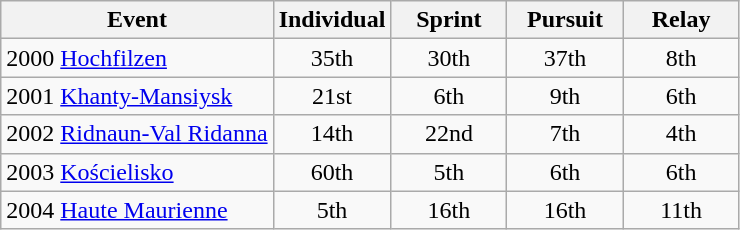<table class="wikitable" style="text-align: center;">
<tr ">
<th>Event</th>
<th style="width:70px;">Individual</th>
<th style="width:70px;">Sprint</th>
<th style="width:70px;">Pursuit</th>
<th style="width:70px;">Relay</th>
</tr>
<tr>
<td align=left> 2000 <a href='#'>Hochfilzen</a></td>
<td>35th</td>
<td>30th</td>
<td>37th</td>
<td>8th</td>
</tr>
<tr>
<td align=left> 2001 <a href='#'>Khanty-Mansiysk</a></td>
<td>21st</td>
<td>6th</td>
<td>9th</td>
<td>6th</td>
</tr>
<tr>
<td align=left> 2002 <a href='#'>Ridnaun-Val Ridanna</a></td>
<td>14th</td>
<td>22nd</td>
<td>7th</td>
<td>4th</td>
</tr>
<tr>
<td align=left> 2003 <a href='#'>Kościelisko</a></td>
<td>60th</td>
<td>5th</td>
<td>6th</td>
<td>6th</td>
</tr>
<tr>
<td align=left> 2004 <a href='#'>Haute Maurienne</a></td>
<td>5th</td>
<td>16th</td>
<td>16th</td>
<td>11th</td>
</tr>
</table>
